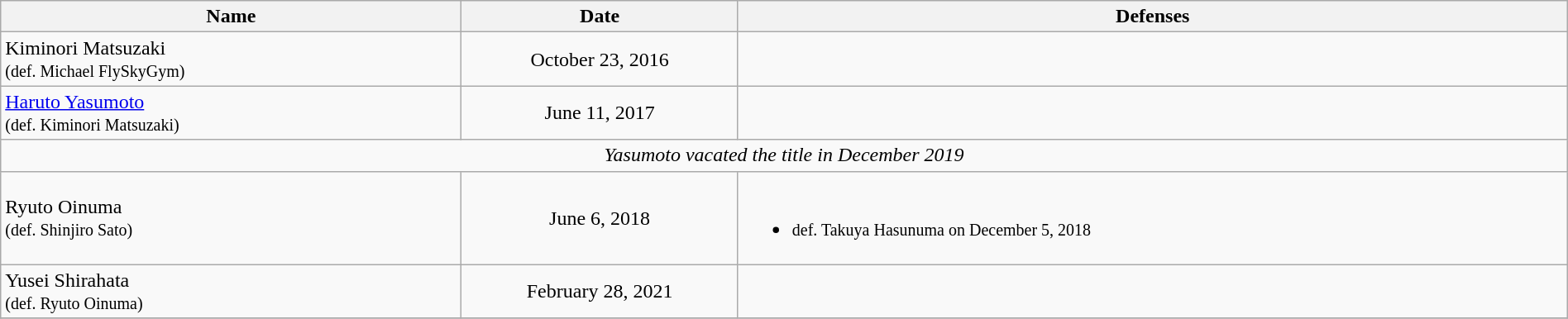<table class="wikitable" width=100%>
<tr>
<th width=25%>Name</th>
<th width=15%>Date</th>
<th width=45%>Defenses</th>
</tr>
<tr>
<td align=left> Kiminori Matsuzaki <br><small>(def. Michael FlySkyGym)</small></td>
<td align=center>October 23, 2016</td>
<td></td>
</tr>
<tr>
<td align=left> <a href='#'>Haruto Yasumoto</a> <br><small>(def. Kiminori Matsuzaki)</small></td>
<td align=center>June 11, 2017</td>
<td></td>
</tr>
<tr>
<td colspan=3 align=center><em>Yasumoto vacated the title in December 2019</em></td>
</tr>
<tr>
<td align=left> Ryuto Oinuma <br><small>(def. Shinjiro Sato)</small></td>
<td align=center>June 6, 2018</td>
<td><br><ul><li><small>def. Takuya Hasunuma on December 5, 2018</small></li></ul></td>
</tr>
<tr>
<td align=left> Yusei Shirahata <br><small>(def. Ryuto Oinuma)</small></td>
<td align=center>February 28, 2021</td>
<td></td>
</tr>
<tr>
</tr>
</table>
